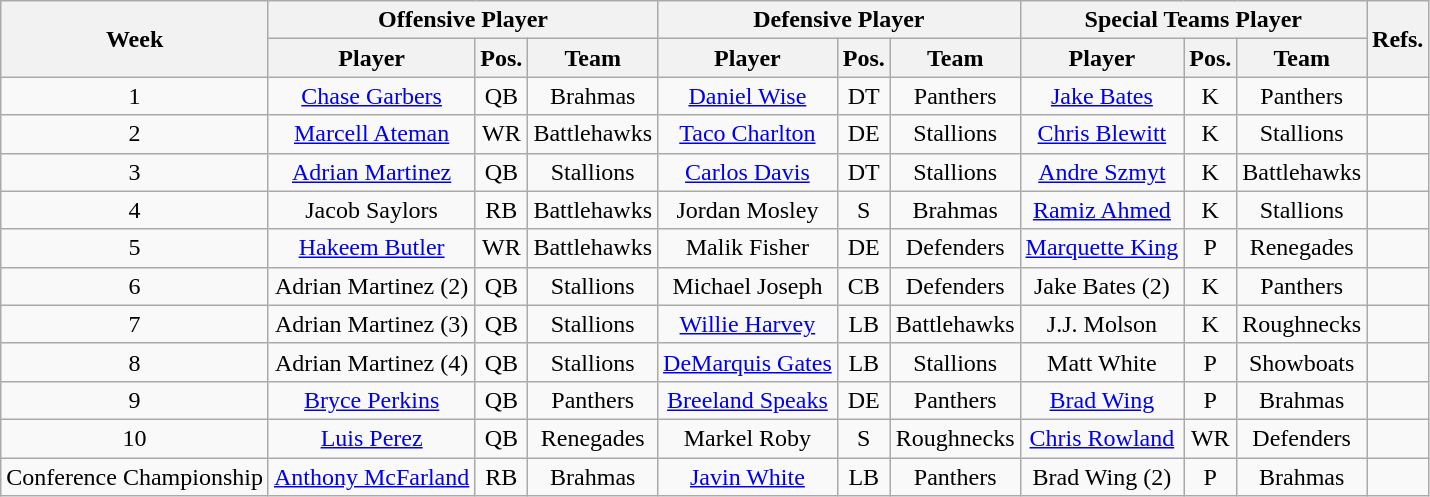<table class="wikitable sortable" style="font-size:; text-align:center; width:">
<tr>
<th rowspan="2" width="">Week</th>
<th colspan="3" width="">Offensive Player</th>
<th colspan="3" width="">Defensive Player</th>
<th colspan="3" width="">Special Teams Player</th>
<th rowspan="2" width="">Refs.</th>
</tr>
<tr>
<th>Player</th>
<th>Pos.</th>
<th>Team</th>
<th>Player</th>
<th>Pos.</th>
<th>Team</th>
<th>Player</th>
<th>Pos.</th>
<th>Team</th>
</tr>
<tr>
<td>1</td>
<td><a href='#'>Chase Garbers</a></td>
<td>QB</td>
<td>Brahmas</td>
<td><a href='#'>Daniel Wise</a></td>
<td>DT</td>
<td>Panthers</td>
<td><a href='#'>Jake Bates</a></td>
<td>K</td>
<td>Panthers</td>
<td></td>
</tr>
<tr>
<td>2</td>
<td><a href='#'>Marcell Ateman</a></td>
<td>WR</td>
<td>Battlehawks</td>
<td><a href='#'>Taco Charlton</a></td>
<td>DE</td>
<td>Stallions</td>
<td><a href='#'>Chris Blewitt</a></td>
<td>K</td>
<td>Stallions</td>
<td></td>
</tr>
<tr>
<td>3</td>
<td><a href='#'>Adrian Martinez</a></td>
<td>QB</td>
<td>Stallions</td>
<td><a href='#'>Carlos Davis</a></td>
<td>DT</td>
<td>Stallions</td>
<td><a href='#'>Andre Szmyt</a></td>
<td>K</td>
<td>Battlehawks</td>
<td></td>
</tr>
<tr>
<td>4</td>
<td>Jacob Saylors</td>
<td>RB</td>
<td>Battlehawks</td>
<td>Jordan Mosley</td>
<td>S</td>
<td>Brahmas</td>
<td><a href='#'>Ramiz Ahmed</a></td>
<td>K</td>
<td>Stallions</td>
<td></td>
</tr>
<tr>
<td>5</td>
<td><a href='#'>Hakeem Butler</a></td>
<td>WR</td>
<td>Battlehawks</td>
<td>Malik Fisher</td>
<td>DE</td>
<td>Defenders</td>
<td><a href='#'>Marquette King</a></td>
<td>P</td>
<td>Renegades</td>
<td></td>
</tr>
<tr>
<td>6</td>
<td>Adrian Martinez (2)</td>
<td>QB</td>
<td>Stallions</td>
<td>Michael Joseph</td>
<td>CB</td>
<td>Defenders</td>
<td>Jake Bates (2)</td>
<td>K</td>
<td>Panthers</td>
<td></td>
</tr>
<tr>
<td>7</td>
<td>Adrian Martinez (3)</td>
<td>QB</td>
<td>Stallions</td>
<td><a href='#'>Willie Harvey</a></td>
<td>LB</td>
<td>Battlehawks</td>
<td>J.J. Molson</td>
<td>K</td>
<td>Roughnecks</td>
<td></td>
</tr>
<tr>
<td>8</td>
<td>Adrian Martinez (4)</td>
<td>QB</td>
<td>Stallions</td>
<td><a href='#'>DeMarquis Gates</a></td>
<td>LB</td>
<td>Stallions</td>
<td>Matt White</td>
<td>P</td>
<td>Showboats</td>
<td></td>
</tr>
<tr>
<td>9</td>
<td><a href='#'>Bryce Perkins</a></td>
<td>QB</td>
<td>Panthers</td>
<td><a href='#'>Breeland Speaks</a></td>
<td>DE</td>
<td>Panthers</td>
<td><a href='#'>Brad Wing</a></td>
<td>P</td>
<td>Brahmas</td>
<td></td>
</tr>
<tr>
<td>10</td>
<td><a href='#'>Luis Perez</a></td>
<td>QB</td>
<td>Renegades</td>
<td>Markel Roby</td>
<td>S</td>
<td>Roughnecks</td>
<td><a href='#'>Chris Rowland</a></td>
<td>WR</td>
<td>Defenders</td>
<td></td>
</tr>
<tr>
<td>Conference Championship</td>
<td><a href='#'>Anthony McFarland</a></td>
<td>RB</td>
<td>Brahmas</td>
<td><a href='#'>Javin White</a></td>
<td>LB</td>
<td>Panthers</td>
<td>Brad Wing (2)</td>
<td>P</td>
<td>Brahmas</td>
<td></td>
</tr>
</table>
